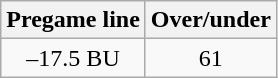<table class="wikitable">
<tr align="center">
<th style=>Pregame line</th>
<th style=>Over/under</th>
</tr>
<tr align="center">
<td>–17.5 BU</td>
<td>61</td>
</tr>
</table>
